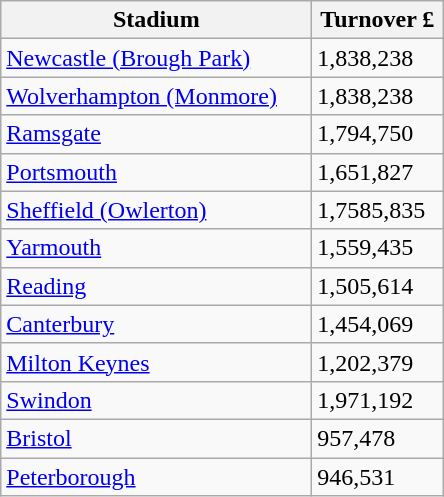<table class="wikitable">
<tr>
<th width=200>Stadium</th>
<th width=80>Turnover £</th>
</tr>
<tr>
<td><a href='#'>Newcastle (Brough Park)</a></td>
<td>1,838,238</td>
</tr>
<tr>
<td><a href='#'>Wolverhampton (Monmore)</a></td>
<td>1,838,238</td>
</tr>
<tr>
<td><a href='#'>Ramsgate</a></td>
<td>1,794,750</td>
</tr>
<tr>
<td><a href='#'>Portsmouth</a></td>
<td>1,651,827</td>
</tr>
<tr>
<td><a href='#'>Sheffield (Owlerton)</a></td>
<td>1,7585,835</td>
</tr>
<tr>
<td><a href='#'>Yarmouth</a></td>
<td>1,559,435</td>
</tr>
<tr>
<td><a href='#'>Reading</a></td>
<td>1,505,614</td>
</tr>
<tr>
<td><a href='#'>Canterbury</a></td>
<td>1,454,069</td>
</tr>
<tr>
<td><a href='#'>Milton Keynes</a></td>
<td>1,202,379</td>
</tr>
<tr>
<td><a href='#'>Swindon</a></td>
<td>1,971,192</td>
</tr>
<tr>
<td><a href='#'>Bristol</a></td>
<td>957,478</td>
</tr>
<tr>
<td><a href='#'>Peterborough</a></td>
<td>946,531</td>
</tr>
</table>
